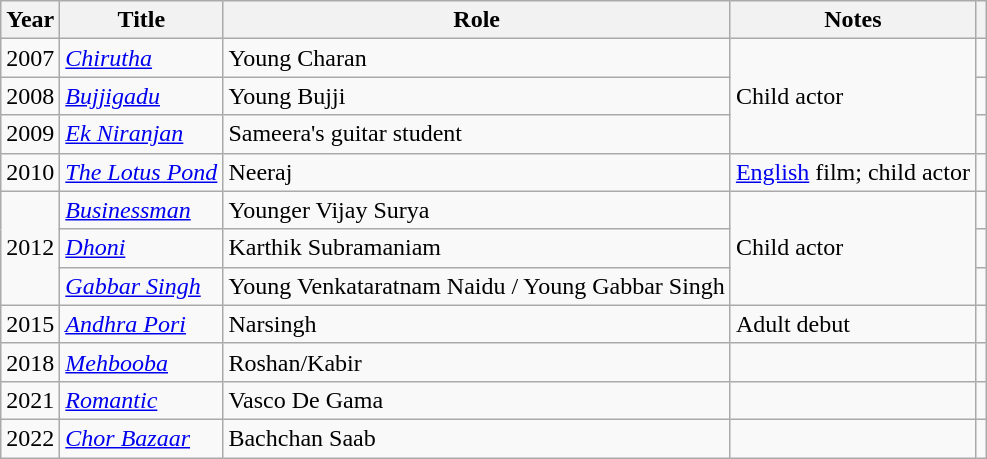<table class="wikitable">
<tr>
<th>Year</th>
<th>Title</th>
<th>Role</th>
<th>Notes</th>
<th scope="col" class="unsortable"></th>
</tr>
<tr>
<td>2007</td>
<td><em><a href='#'>Chirutha</a></em></td>
<td>Young Charan</td>
<td rowspan="3">Child actor</td>
<td></td>
</tr>
<tr>
<td>2008</td>
<td><em><a href='#'>Bujjigadu</a></em></td>
<td>Young Bujji</td>
<td></td>
</tr>
<tr>
<td>2009</td>
<td><em><a href='#'>Ek Niranjan</a></em></td>
<td>Sameera's guitar student</td>
<td></td>
</tr>
<tr>
<td>2010</td>
<td><em><a href='#'>The Lotus Pond</a></em></td>
<td>Neeraj</td>
<td><a href='#'>English</a> film; child actor</td>
<td></td>
</tr>
<tr>
<td rowspan="3">2012</td>
<td><a href='#'><em>Businessman</em></a></td>
<td>Younger Vijay Surya</td>
<td rowspan="3">Child actor</td>
<td></td>
</tr>
<tr>
<td><a href='#'><em>Dhoni</em></a></td>
<td>Karthik Subramaniam</td>
<td></td>
</tr>
<tr>
<td><a href='#'><em>Gabbar Singh</em></a></td>
<td>Young Venkataratnam Naidu / Young Gabbar Singh</td>
<td></td>
</tr>
<tr>
<td>2015</td>
<td><em><a href='#'>Andhra Pori</a></em></td>
<td>Narsingh</td>
<td>Adult debut</td>
<td></td>
</tr>
<tr>
<td>2018</td>
<td><a href='#'><em>Mehbooba</em></a></td>
<td>Roshan/Kabir</td>
<td></td>
<td></td>
</tr>
<tr>
<td>2021</td>
<td><a href='#'><em>Romantic</em></a></td>
<td>Vasco De Gama</td>
<td></td>
<td></td>
</tr>
<tr>
<td>2022</td>
<td><a href='#'><em>Chor Bazaar</em></a></td>
<td>Bachchan Saab</td>
<td></td>
<td></td>
</tr>
</table>
